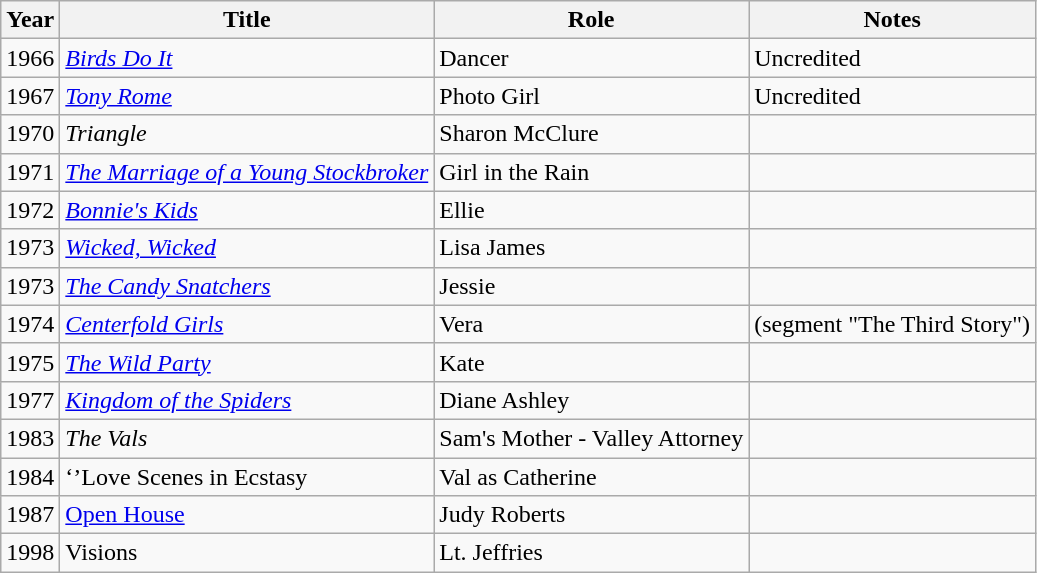<table class="wikitable">
<tr>
<th>Year</th>
<th>Title</th>
<th>Role</th>
<th>Notes</th>
</tr>
<tr>
<td>1966</td>
<td><em><a href='#'>Birds Do It</a></em></td>
<td>Dancer</td>
<td>Uncredited</td>
</tr>
<tr>
<td>1967</td>
<td><em><a href='#'>Tony Rome</a></em></td>
<td>Photo Girl</td>
<td>Uncredited</td>
</tr>
<tr>
<td>1970</td>
<td><em>Triangle</em></td>
<td>Sharon McClure</td>
<td></td>
</tr>
<tr>
<td>1971</td>
<td><em><a href='#'>The Marriage of a Young Stockbroker</a></em></td>
<td>Girl in the Rain</td>
<td></td>
</tr>
<tr>
<td>1972</td>
<td><em><a href='#'>Bonnie's Kids</a></em></td>
<td>Ellie</td>
<td></td>
</tr>
<tr>
<td>1973</td>
<td><em><a href='#'>Wicked, Wicked</a></em></td>
<td>Lisa James</td>
<td></td>
</tr>
<tr>
<td>1973</td>
<td><em><a href='#'>The Candy Snatchers</a></em></td>
<td>Jessie</td>
<td></td>
</tr>
<tr>
<td>1974</td>
<td><em><a href='#'>Centerfold Girls</a></em></td>
<td>Vera</td>
<td>(segment "The Third Story")</td>
</tr>
<tr>
<td>1975</td>
<td><em><a href='#'>The Wild Party</a></em></td>
<td>Kate</td>
<td></td>
</tr>
<tr>
<td>1977</td>
<td><em><a href='#'>Kingdom of the Spiders</a></em></td>
<td>Diane Ashley</td>
<td></td>
</tr>
<tr>
<td>1983</td>
<td><em>The Vals</em></td>
<td>Sam's Mother - Valley Attorney</td>
<td></td>
</tr>
<tr>
<td>1984</td>
<td>‘’Love Scenes in Ecstasy <em></td>
<td>Val as Catherine</td>
<td></td>
</tr>
<tr>
<td>1987</td>
<td></em><a href='#'>Open House</a><em></td>
<td>Judy Roberts</td>
<td></td>
</tr>
<tr>
<td>1998</td>
<td></em>Visions<em></td>
<td>Lt. Jeffries</td>
<td></td>
</tr>
</table>
